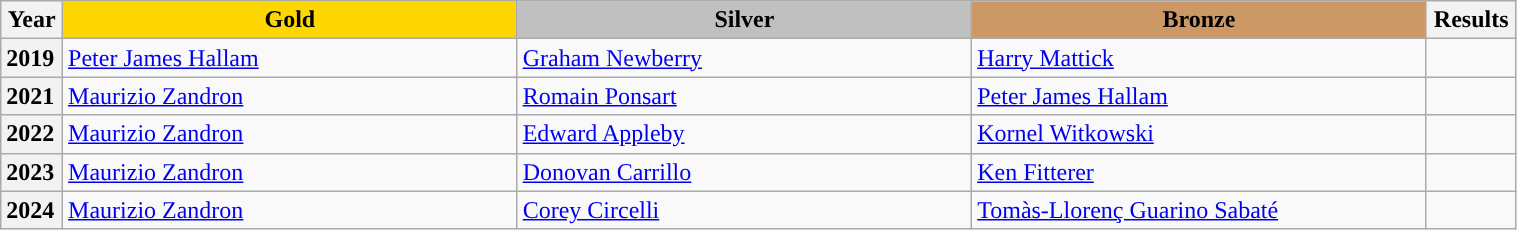<table class="wikitable unsortable" style="text-align:left; width:80%">
<tr>
<th scope="col" style="text-align:center;">Year</th>
<td scope="col" style="text-align:center; width:30%; background:gold"><strong>Gold</strong></td>
<td scope="col" style="text-align:center; width:30%; background:silver"><strong>Silver</strong></td>
<td scope="col" style="text-align:center; width:30%; background:#c96"><strong>Bronze</strong></td>
<th scope="col" style="text-align:center;">Results</th>
</tr>
<tr>
<th scope="row" style="text-align:left">2019</th>
<td> <a href='#'>Peter James Hallam</a></td>
<td> <a href='#'>Graham Newberry</a></td>
<td> <a href='#'>Harry Mattick</a></td>
<td></td>
</tr>
<tr>
<th scope="row" style="text-align:left">2021</th>
<td> <a href='#'>Maurizio Zandron</a></td>
<td> <a href='#'>Romain Ponsart</a></td>
<td> <a href='#'>Peter James Hallam</a></td>
<td></td>
</tr>
<tr>
<th scope="row" style="text-align:left">2022</th>
<td> <a href='#'>Maurizio Zandron</a></td>
<td> <a href='#'>Edward Appleby</a></td>
<td> <a href='#'>Kornel Witkowski</a></td>
<td></td>
</tr>
<tr>
<th scope="row" style="text-align:left">2023</th>
<td> <a href='#'>Maurizio Zandron</a></td>
<td> <a href='#'>Donovan Carrillo</a></td>
<td> <a href='#'>Ken Fitterer</a></td>
<td></td>
</tr>
<tr>
<th scope="row" style="text-align:left">2024</th>
<td> <a href='#'>Maurizio Zandron</a></td>
<td> <a href='#'>Corey Circelli</a></td>
<td> <a href='#'>Tomàs-Llorenç Guarino Sabaté</a></td>
<td></td>
</tr>
</table>
